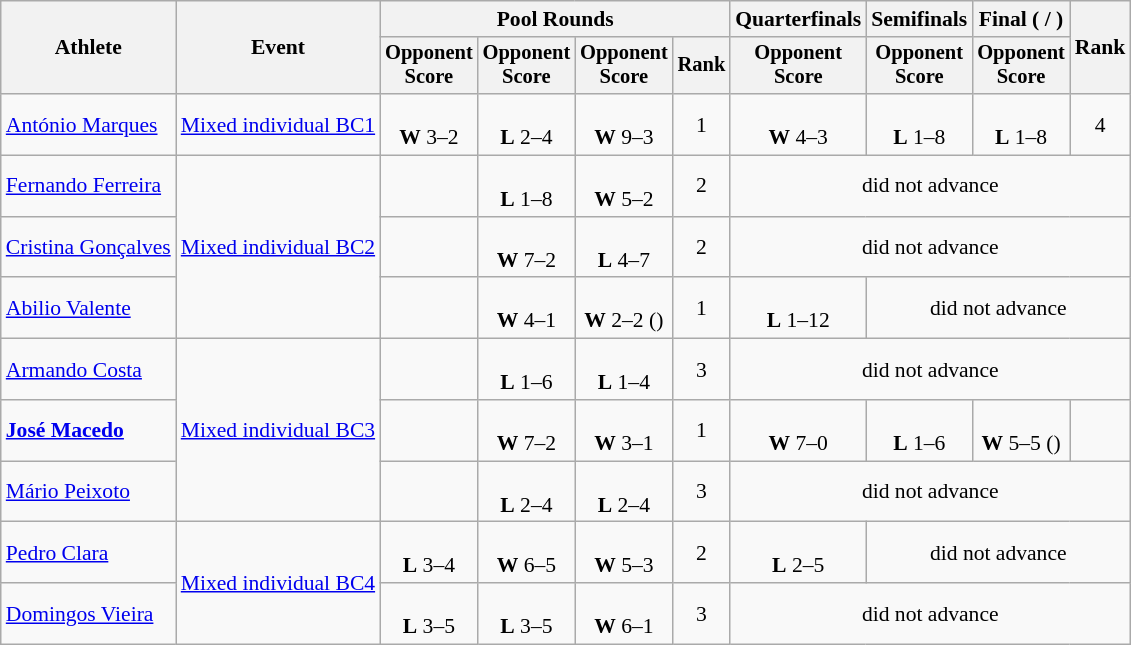<table class="wikitable" style="font-size:90%; text-align:center;">
<tr>
<th rowspan=2>Athlete</th>
<th rowspan=2>Event</th>
<th colspan=4>Pool Rounds</th>
<th>Quarterfinals</th>
<th>Semifinals</th>
<th>Final ( / )</th>
<th rowspan=2>Rank</th>
</tr>
<tr style="font-size:95%">
<th>Opponent<br>Score</th>
<th>Opponent<br>Score</th>
<th>Opponent<br>Score</th>
<th>Rank</th>
<th>Opponent<br>Score</th>
<th>Opponent<br>Score</th>
<th>Opponent<br>Score</th>
</tr>
<tr>
<td align=left><a href='#'>António Marques</a></td>
<td align=left><a href='#'>Mixed individual BC1</a></td>
<td><br><strong>W</strong> 3–2</td>
<td><br><strong>L</strong> 2–4</td>
<td><br><strong>W</strong> 9–3</td>
<td>1</td>
<td><br><strong>W</strong> 4–3</td>
<td><br><strong>L</strong> 1–8</td>
<td><br><strong>L</strong> 1–8</td>
<td>4</td>
</tr>
<tr>
<td align=left><a href='#'>Fernando Ferreira</a></td>
<td align=left rowspan=3><a href='#'>Mixed individual BC2</a></td>
<td></td>
<td><br><strong>L</strong> 1–8</td>
<td><br><strong>W</strong> 5–2</td>
<td>2</td>
<td colspan=4>did not advance</td>
</tr>
<tr>
<td align=left><a href='#'>Cristina Gonçalves</a></td>
<td></td>
<td><br><strong>W</strong> 7–2</td>
<td><br><strong>L</strong> 4–7</td>
<td>2</td>
<td colspan=4>did not advance</td>
</tr>
<tr>
<td align=left><a href='#'>Abilio Valente</a></td>
<td></td>
<td><br><strong>W</strong> 4–1</td>
<td><br><strong>W</strong> 2–2 ()</td>
<td>1</td>
<td><br><strong>L</strong> 1–12</td>
<td colspan=3>did not advance</td>
</tr>
<tr>
<td align=left><a href='#'>Armando Costa</a></td>
<td align=left rowspan=3><a href='#'>Mixed individual BC3</a></td>
<td></td>
<td><br><strong>L</strong> 1–6</td>
<td><br><strong>L</strong> 1–4</td>
<td>3</td>
<td colspan=4>did not advance</td>
</tr>
<tr>
<td align=left><strong><a href='#'>José Macedo</a></strong></td>
<td></td>
<td><br><strong>W</strong> 7–2</td>
<td><br><strong>W</strong> 3–1</td>
<td>1</td>
<td><br><strong>W</strong> 7–0</td>
<td><br><strong>L</strong> 1–6</td>
<td><br><strong>W</strong> 5–5 ()</td>
<td></td>
</tr>
<tr>
<td align=left><a href='#'>Mário Peixoto</a></td>
<td></td>
<td><br><strong>L</strong> 2–4</td>
<td><br><strong>L</strong> 2–4</td>
<td>3</td>
<td colspan=4>did not advance</td>
</tr>
<tr>
<td align=left><a href='#'>Pedro Clara</a></td>
<td align=left rowspan=2><a href='#'>Mixed individual BC4</a></td>
<td><br><strong>L</strong> 3–4</td>
<td><br><strong>W</strong> 6–5</td>
<td><br><strong>W</strong> 5–3</td>
<td>2</td>
<td><br><strong>L</strong> 2–5</td>
<td colspan=3>did not advance</td>
</tr>
<tr>
<td align=left><a href='#'>Domingos Vieira</a></td>
<td><br><strong>L</strong> 3–5</td>
<td><br><strong>L</strong> 3–5</td>
<td><br><strong>W</strong> 6–1</td>
<td>3</td>
<td colspan=4>did not advance</td>
</tr>
</table>
